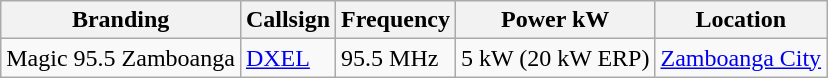<table class="wikitable">
<tr>
<th>Branding</th>
<th>Callsign</th>
<th>Frequency</th>
<th>Power kW</th>
<th>Location</th>
</tr>
<tr>
<td>Magic 95.5 Zamboanga</td>
<td><a href='#'>DXEL</a></td>
<td>95.5 MHz</td>
<td>5 kW (20 kW ERP)</td>
<td><a href='#'>Zamboanga City</a></td>
</tr>
</table>
